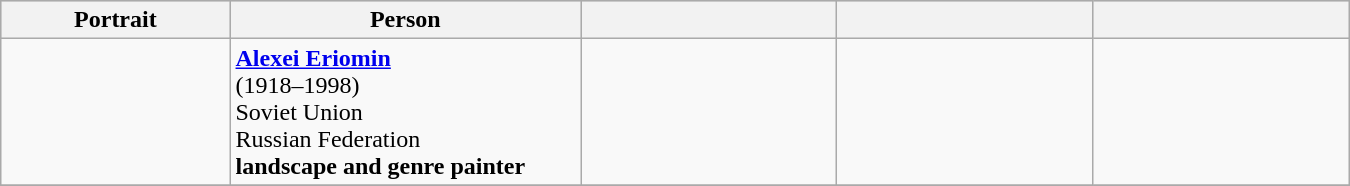<table class="wikitable" width=900pt>
<tr bgcolor="#cccccc">
<th width=17%>Portrait</th>
<th width=26%>Person</th>
<th width=19%></th>
<th width=19%></th>
<th width=19%></th>
</tr>
<tr>
<td align=center></td>
<td><strong><a href='#'>Alexei Eriomin</a></strong> <br>(1918–1998)<br>Soviet Union<br>Russian Federation<br><strong>landscape and genre painter</strong></td>
<td align=center></td>
<td align=center></td>
<td align=center></td>
</tr>
<tr>
</tr>
</table>
